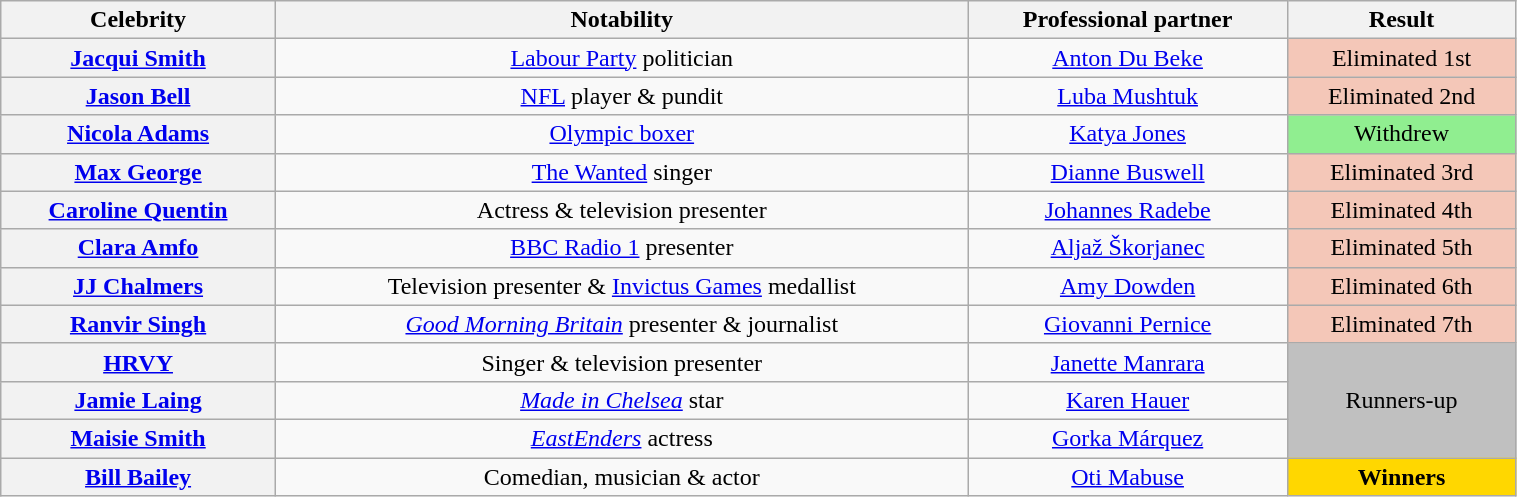<table class="wikitable sortable" style="text-align:center; width:80%">
<tr>
<th scope="col">Celebrity</th>
<th scope="col" class="unsortable">Notability</th>
<th scope="col">Professional partner</th>
<th scope="col">Result</th>
</tr>
<tr>
<th><a href='#'>Jacqui Smith</a></th>
<td><a href='#'>Labour Party</a> politician</td>
<td><a href='#'>Anton Du Beke</a></td>
<td bgcolor="f4c7b8">Eliminated 1st</td>
</tr>
<tr>
<th><a href='#'>Jason Bell</a></th>
<td><a href='#'>NFL</a> player & pundit</td>
<td><a href='#'>Luba Mushtuk</a></td>
<td bgcolor="f4c7b8">Eliminated 2nd</td>
</tr>
<tr>
<th><a href='#'>Nicola Adams</a></th>
<td><a href='#'>Olympic boxer</a></td>
<td><a href='#'>Katya Jones</a></td>
<td style="background:lightgreen">Withdrew</td>
</tr>
<tr>
<th><a href='#'>Max George</a></th>
<td><a href='#'>The Wanted</a> singer</td>
<td><a href='#'>Dianne Buswell</a></td>
<td bgcolor="f4c7b8">Eliminated 3rd</td>
</tr>
<tr>
<th><a href='#'>Caroline Quentin</a></th>
<td>Actress & television presenter</td>
<td><a href='#'>Johannes Radebe</a></td>
<td bgcolor="f4c7b8">Eliminated 4th</td>
</tr>
<tr>
<th><a href='#'>Clara Amfo</a></th>
<td><a href='#'>BBC Radio 1</a> presenter</td>
<td><a href='#'>Aljaž Škorjanec</a></td>
<td bgcolor="f4c7b8">Eliminated 5th</td>
</tr>
<tr>
<th><a href='#'>JJ Chalmers</a></th>
<td>Television presenter & <a href='#'>Invictus Games</a> medallist</td>
<td><a href='#'>Amy Dowden</a></td>
<td bgcolor="f4c7b8">Eliminated 6th</td>
</tr>
<tr>
<th><a href='#'>Ranvir Singh</a></th>
<td><em><a href='#'>Good Morning Britain</a></em> presenter & journalist</td>
<td><a href='#'>Giovanni Pernice</a></td>
<td bgcolor="f4c7b8">Eliminated 7th</td>
</tr>
<tr>
<th><a href='#'>HRVY</a></th>
<td>Singer & television presenter</td>
<td><a href='#'>Janette Manrara</a></td>
<td rowspan="3" bgcolor="silver">Runners-up</td>
</tr>
<tr>
<th><a href='#'>Jamie Laing</a></th>
<td><em><a href='#'>Made in Chelsea</a></em> star</td>
<td><a href='#'>Karen Hauer</a></td>
</tr>
<tr>
<th><a href='#'>Maisie Smith</a></th>
<td><em><a href='#'>EastEnders</a></em> actress</td>
<td><a href='#'>Gorka Márquez</a></td>
</tr>
<tr>
<th><a href='#'>Bill Bailey</a></th>
<td>Comedian, musician & actor</td>
<td><a href='#'>Oti Mabuse</a></td>
<td bgcolor="gold"><strong>Winners</strong></td>
</tr>
</table>
